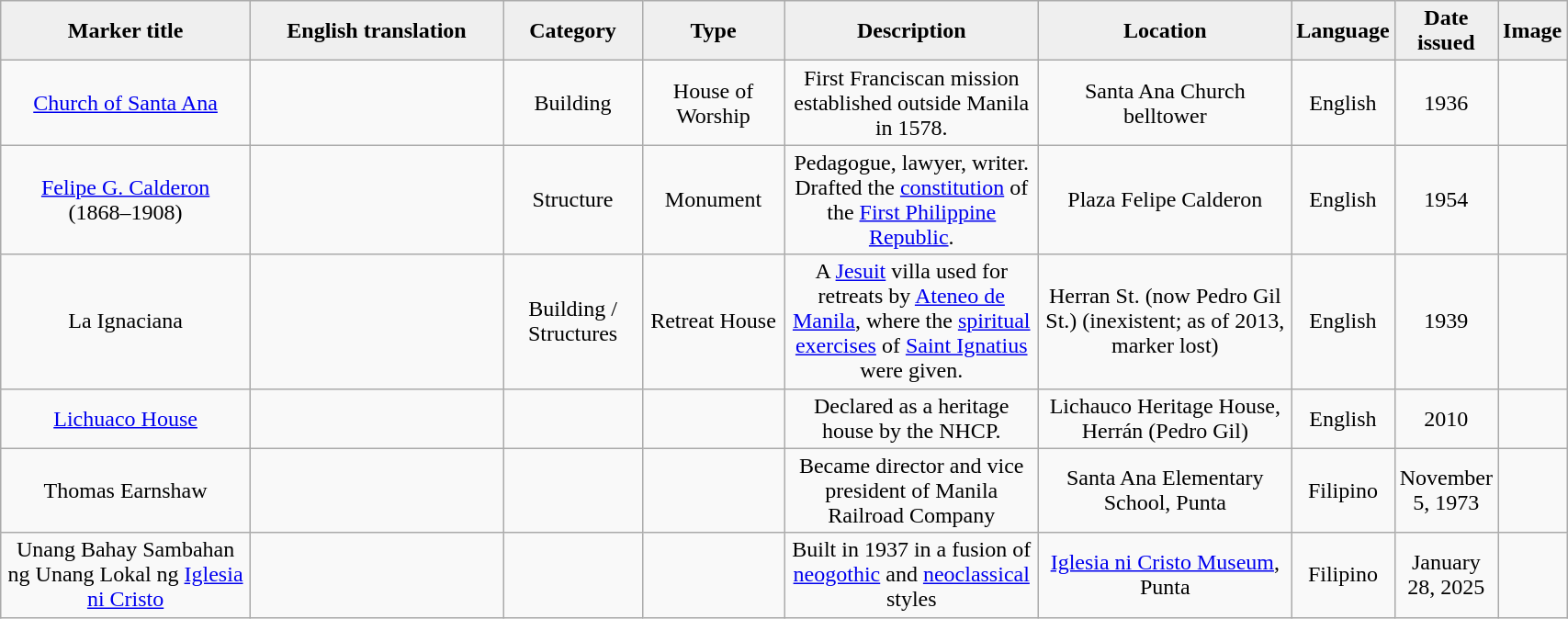<table class="wikitable" style="width:90%; text-align:center;">
<tr>
<th style="width:20%; background:#efefef;">Marker title</th>
<th style="width:20%; background:#efefef;">English translation</th>
<th style="width:10%; background:#efefef;">Category</th>
<th style="width:10%; background:#efefef;">Type</th>
<th style="width:20%; background:#efefef;">Description</th>
<th style="width:20%; background:#efefef;">Location</th>
<th style="width:10%; background:#efefef;">Language</th>
<th style="width:10%; background:#efefef;">Date issued</th>
<th style="width:10%; background:#efefef;">Image</th>
</tr>
<tr>
<td><a href='#'>Church of Santa Ana</a></td>
<td></td>
<td>Building</td>
<td>House of Worship</td>
<td>First Franciscan mission established outside Manila in 1578.</td>
<td>Santa Ana Church belltower</td>
<td>English</td>
<td>1936</td>
<td><br></td>
</tr>
<tr>
<td><a href='#'>Felipe G. Calderon</a><br>(1868–1908)</td>
<td></td>
<td>Structure</td>
<td>Monument</td>
<td>Pedagogue, lawyer, writer. Drafted the <a href='#'>constitution</a> of the <a href='#'>First Philippine Republic</a>.</td>
<td>Plaza Felipe Calderon</td>
<td>English</td>
<td>1954</td>
<td></td>
</tr>
<tr>
<td>La Ignaciana</td>
<td></td>
<td>Building / Structures</td>
<td>Retreat House</td>
<td>A <a href='#'>Jesuit</a> villa used for retreats by <a href='#'>Ateneo de Manila</a>, where the <a href='#'>spiritual exercises</a> of <a href='#'>Saint Ignatius</a> were given.</td>
<td>Herran St. (now Pedro Gil St.) (inexistent; as of 2013, marker lost)</td>
<td>English</td>
<td>1939</td>
<td></td>
</tr>
<tr>
<td><a href='#'>Lichuaco House</a></td>
<td></td>
<td></td>
<td></td>
<td>Declared as a heritage house by the NHCP.</td>
<td>Lichauco Heritage House, Herrán (Pedro Gil)</td>
<td>English</td>
<td>2010</td>
<td></td>
</tr>
<tr>
<td>Thomas Earnshaw</td>
<td></td>
<td></td>
<td></td>
<td>Became director and vice president of Manila Railroad Company</td>
<td>Santa Ana Elementary School, Punta</td>
<td>Filipino</td>
<td>November 5, 1973</td>
<td></td>
</tr>
<tr>
<td>Unang Bahay Sambahan ng Unang Lokal ng <a href='#'>Iglesia ni Cristo</a></td>
<td></td>
<td></td>
<td></td>
<td>Built in 1937 in a fusion of <a href='#'>neogothic</a> and <a href='#'>neoclassical</a> styles</td>
<td><a href='#'>Iglesia ni Cristo Museum</a>, Punta</td>
<td>Filipino</td>
<td>January 28, 2025</td>
<td></td>
</tr>
</table>
